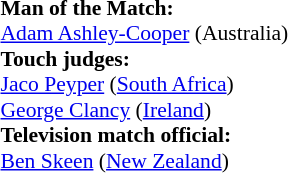<table width=100% style="font-size:90%">
<tr>
<td><br><strong>Man of the Match:</strong>
<br><a href='#'>Adam Ashley-Cooper</a> (Australia)<br><strong>Touch judges:</strong>
<br><a href='#'>Jaco Peyper</a> (<a href='#'>South Africa</a>)
<br><a href='#'>George Clancy</a> (<a href='#'>Ireland</a>)
<br><strong>Television match official:</strong>
<br><a href='#'>Ben Skeen</a> (<a href='#'>New Zealand</a>)</td>
</tr>
</table>
